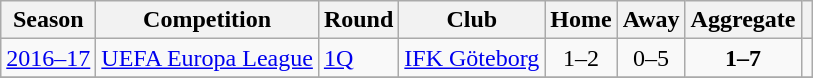<table class="wikitable">
<tr>
<th>Season</th>
<th>Competition</th>
<th>Round</th>
<th>Club</th>
<th>Home</th>
<th>Away</th>
<th>Aggregate</th>
<th></th>
</tr>
<tr>
<td><a href='#'>2016–17</a></td>
<td><a href='#'>UEFA Europa League</a></td>
<td><a href='#'>1Q</a></td>
<td> <a href='#'>IFK Göteborg</a></td>
<td style="text-align:center;">1–2</td>
<td style="text-align:center;">0–5</td>
<td style="text-align:center;"><strong>1–7</strong></td>
<td></td>
</tr>
<tr>
</tr>
</table>
